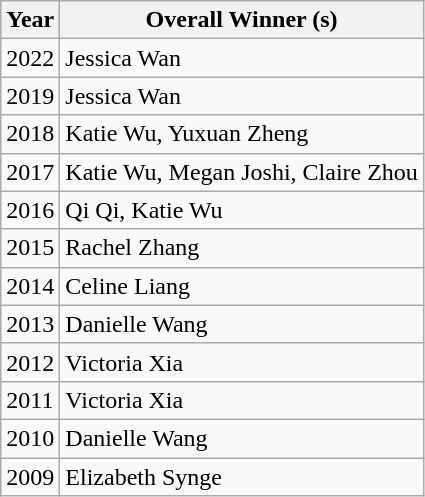<table class="wikitable">
<tr>
<th>Year</th>
<th>Overall Winner (s)</th>
</tr>
<tr>
<td>2022</td>
<td>Jessica Wan</td>
</tr>
<tr>
<td>2019</td>
<td>Jessica Wan</td>
</tr>
<tr>
<td>2018</td>
<td>Katie Wu, Yuxuan Zheng</td>
</tr>
<tr>
<td>2017</td>
<td>Katie Wu, Megan Joshi, Claire Zhou</td>
</tr>
<tr>
<td>2016</td>
<td>Qi Qi, Katie Wu</td>
</tr>
<tr>
<td>2015</td>
<td>Rachel Zhang</td>
</tr>
<tr>
<td>2014</td>
<td>Celine Liang</td>
</tr>
<tr>
<td>2013</td>
<td>Danielle Wang</td>
</tr>
<tr>
<td>2012</td>
<td>Victoria Xia</td>
</tr>
<tr>
<td>2011</td>
<td>Victoria Xia</td>
</tr>
<tr>
<td>2010</td>
<td>Danielle Wang</td>
</tr>
<tr>
<td>2009</td>
<td>Elizabeth Synge</td>
</tr>
</table>
